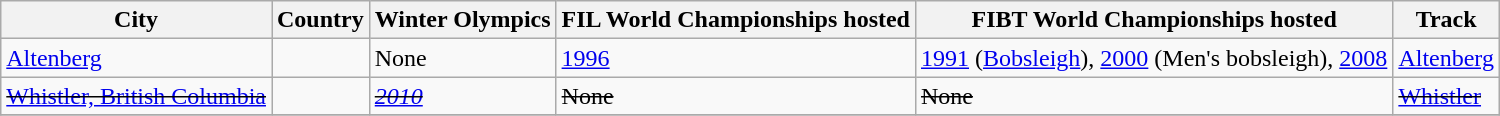<table class="wikitable">
<tr>
<th>City</th>
<th>Country</th>
<th>Winter Olympics</th>
<th>FIL World Championships hosted</th>
<th>FIBT World Championships hosted</th>
<th>Track</th>
</tr>
<tr>
<td><a href='#'>Altenberg</a></td>
<td></td>
<td>None</td>
<td><a href='#'>1996</a></td>
<td><a href='#'>1991</a> (<a href='#'>Bobsleigh</a>), <a href='#'>2000</a> (Men's bobsleigh), <a href='#'>2008</a></td>
<td><a href='#'>Altenberg</a></td>
</tr>
<tr>
<td><s><a href='#'>Whistler, British Columbia</a></s></td>
<td><s></s></td>
<td><s><em><a href='#'>2010</a></em></s></td>
<td><s>None</s></td>
<td><s>None</s></td>
<td><s><a href='#'>Whistler</a></s></td>
</tr>
<tr>
</tr>
</table>
